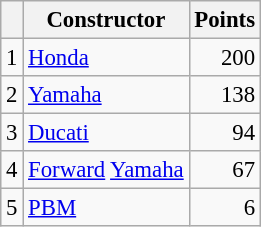<table class="wikitable" style="font-size: 95%;">
<tr>
<th></th>
<th>Constructor</th>
<th>Points</th>
</tr>
<tr>
<td align=center>1</td>
<td> <a href='#'>Honda</a></td>
<td align=right>200</td>
</tr>
<tr>
<td align=center>2</td>
<td> <a href='#'>Yamaha</a></td>
<td align=right>138</td>
</tr>
<tr>
<td align=center>3</td>
<td> <a href='#'>Ducati</a></td>
<td align=right>94</td>
</tr>
<tr>
<td align=center>4</td>
<td> <a href='#'>Forward</a> <a href='#'>Yamaha</a></td>
<td align=right>67</td>
</tr>
<tr>
<td align=center>5</td>
<td> <a href='#'>PBM</a></td>
<td align=right>6</td>
</tr>
</table>
